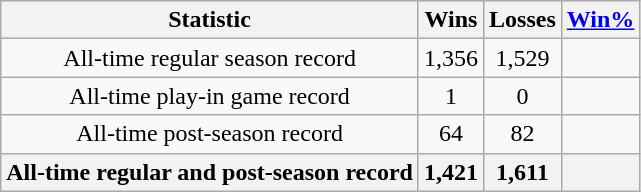<table class="wikitable" style="text-align:center;">
<tr>
<th>Statistic</th>
<th>Wins</th>
<th>Losses</th>
<th><a href='#'>Win%</a></th>
</tr>
<tr>
<td>All-time regular season record</td>
<td>1,356</td>
<td>1,529</td>
<td></td>
</tr>
<tr>
<td>All-time play-in game record</td>
<td>1</td>
<td>0</td>
<td></td>
</tr>
<tr>
<td>All-time post-season record</td>
<td>64</td>
<td>82</td>
<td></td>
</tr>
<tr>
<th><strong>All-time regular and post-season record</strong></th>
<th><strong>1,421</strong></th>
<th><strong>1,611</strong></th>
<th><strong></strong></th>
</tr>
</table>
